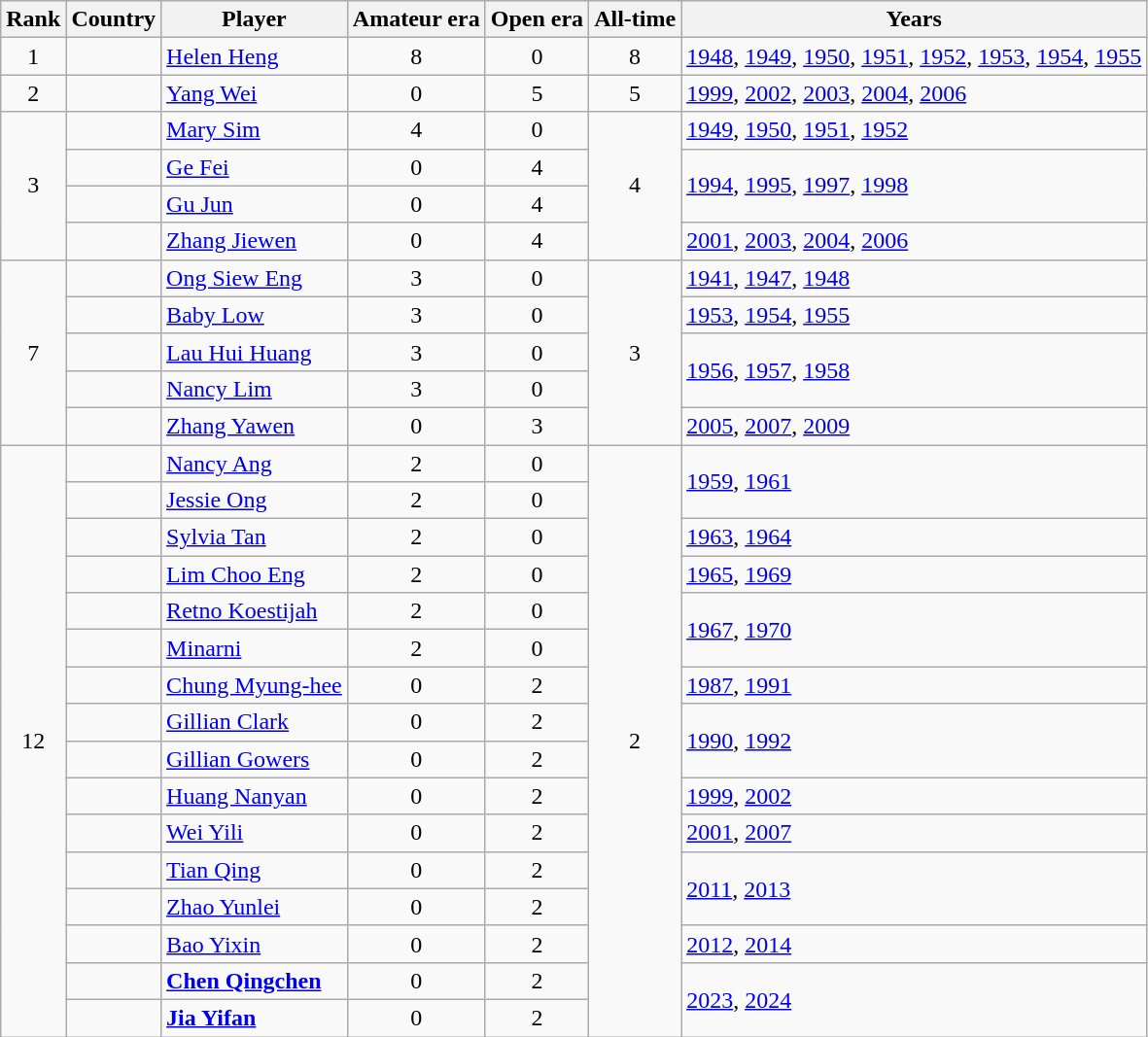<table class="wikitable sortable">
<tr>
<th>Rank</th>
<th>Country</th>
<th>Player</th>
<th>Amateur era</th>
<th>Open era</th>
<th>All-time</th>
<th class="unsortable">Years</th>
</tr>
<tr>
<td align=center>1</td>
<td></td>
<td><a href='#'>Helen Heng</a></td>
<td align=center>8</td>
<td align=center>0</td>
<td align=center>8</td>
<td><a href='#'>1948</a>, <a href='#'>1949</a>, <a href='#'>1950</a>, <a href='#'>1951</a>, <a href='#'>1952</a>, <a href='#'>1953</a>, <a href='#'>1954</a>, <a href='#'>1955</a></td>
</tr>
<tr>
<td align=center>2</td>
<td></td>
<td><a href='#'>Yang Wei</a></td>
<td align=center>0</td>
<td align=center>5</td>
<td align=center>5</td>
<td><a href='#'>1999</a>, <a href='#'>2002</a>, <a href='#'>2003</a>, <a href='#'>2004</a>, <a href='#'>2006</a></td>
</tr>
<tr>
<td rowspan=4 align=center>3</td>
<td></td>
<td><a href='#'>Mary Sim</a></td>
<td align=center>4</td>
<td align=center>0</td>
<td rowspan=4 align=center>4</td>
<td><a href='#'>1949</a>, <a href='#'>1950</a>, <a href='#'>1951</a>, <a href='#'>1952</a></td>
</tr>
<tr>
<td></td>
<td><a href='#'>Ge Fei</a></td>
<td align=center>0</td>
<td align=center>4</td>
<td rowspan=2><a href='#'>1994</a>, <a href='#'>1995</a>, <a href='#'>1997</a>, <a href='#'>1998</a></td>
</tr>
<tr>
<td></td>
<td><a href='#'>Gu Jun</a></td>
<td align=center>0</td>
<td align=center>4</td>
</tr>
<tr>
<td></td>
<td><a href='#'>Zhang Jiewen</a></td>
<td align=center>0</td>
<td align=center>4</td>
<td><a href='#'>2001</a>, <a href='#'>2003</a>, <a href='#'>2004</a>, <a href='#'>2006</a></td>
</tr>
<tr>
<td rowspan=5 align=center>7</td>
<td></td>
<td><a href='#'>Ong Siew Eng</a></td>
<td align=center>3</td>
<td align=center>0</td>
<td rowspan=5 align=center>3</td>
<td><a href='#'>1941</a>, <a href='#'>1947</a>, <a href='#'>1948</a></td>
</tr>
<tr>
<td></td>
<td><a href='#'>Baby Low</a></td>
<td align=center>3</td>
<td align=center>0</td>
<td><a href='#'>1953</a>, <a href='#'>1954</a>, <a href='#'>1955</a></td>
</tr>
<tr>
<td></td>
<td><a href='#'>Lau Hui Huang</a></td>
<td align=center>3</td>
<td align=center>0</td>
<td rowspan=2><a href='#'>1956</a>, <a href='#'>1957</a>, <a href='#'>1958</a></td>
</tr>
<tr>
<td></td>
<td><a href='#'>Nancy Lim</a></td>
<td align=center>3</td>
<td align=center>0</td>
</tr>
<tr>
<td></td>
<td><a href='#'>Zhang Yawen</a></td>
<td align=center>0</td>
<td align=center>3</td>
<td><a href='#'>2005</a>, <a href='#'>2007</a>, <a href='#'>2009</a></td>
</tr>
<tr>
<td rowspan=16 align=center>12</td>
<td></td>
<td><a href='#'>Nancy Ang</a></td>
<td align=center>2</td>
<td align=center>0</td>
<td rowspan=16 align=center>2</td>
<td rowspan=2><a href='#'>1959</a>, <a href='#'>1961</a></td>
</tr>
<tr>
<td></td>
<td><a href='#'>Jessie Ong</a></td>
<td align=center>2</td>
<td align=center>0</td>
</tr>
<tr>
<td></td>
<td><a href='#'>Sylvia Tan</a></td>
<td align=center>2</td>
<td align=center>0</td>
<td><a href='#'>1963</a>, <a href='#'>1964</a></td>
</tr>
<tr>
<td></td>
<td><a href='#'>Lim Choo Eng</a></td>
<td align=center>2</td>
<td align=center>0</td>
<td><a href='#'>1965</a>, <a href='#'>1969</a></td>
</tr>
<tr>
<td></td>
<td><a href='#'>Retno Koestijah</a></td>
<td align=center>2</td>
<td align=center>0</td>
<td rowspan=2><a href='#'>1967</a>, <a href='#'>1970</a></td>
</tr>
<tr>
<td></td>
<td><a href='#'>Minarni</a></td>
<td align=center>2</td>
<td align=center>0</td>
</tr>
<tr>
<td></td>
<td><a href='#'>Chung Myung-hee</a></td>
<td align=center>0</td>
<td align=center>2</td>
<td><a href='#'>1987</a>, <a href='#'>1991</a></td>
</tr>
<tr>
<td></td>
<td><a href='#'>Gillian Clark</a></td>
<td align=center>0</td>
<td align=center>2</td>
<td rowspan=2><a href='#'>1990</a>, <a href='#'>1992</a></td>
</tr>
<tr>
<td></td>
<td><a href='#'>Gillian Gowers</a></td>
<td align=center>0</td>
<td align=center>2</td>
</tr>
<tr>
<td></td>
<td><a href='#'>Huang Nanyan</a></td>
<td align=center>0</td>
<td align=center>2</td>
<td><a href='#'>1999</a>, <a href='#'>2002</a></td>
</tr>
<tr>
<td></td>
<td><a href='#'>Wei Yili</a></td>
<td align=center>0</td>
<td align=center>2</td>
<td><a href='#'>2001</a>, <a href='#'>2007</a></td>
</tr>
<tr>
<td></td>
<td><a href='#'>Tian Qing</a></td>
<td align=center>0</td>
<td align=center>2</td>
<td rowspan=2><a href='#'>2011</a>, <a href='#'>2013</a></td>
</tr>
<tr>
<td></td>
<td><a href='#'>Zhao Yunlei</a></td>
<td align=center>0</td>
<td align=center>2</td>
</tr>
<tr>
<td></td>
<td><a href='#'>Bao Yixin</a></td>
<td align=center>0</td>
<td align=center>2</td>
<td><a href='#'>2012</a>, <a href='#'>2014</a></td>
</tr>
<tr>
<td></td>
<td><strong><a href='#'>Chen Qingchen</a></strong></td>
<td align=center>0</td>
<td align=center>2</td>
<td rowspan=2><a href='#'>2023</a>, <a href='#'>2024</a></td>
</tr>
<tr>
<td></td>
<td><strong><a href='#'>Jia Yifan</a></strong></td>
<td align=center>0</td>
<td align=center>2</td>
</tr>
</table>
